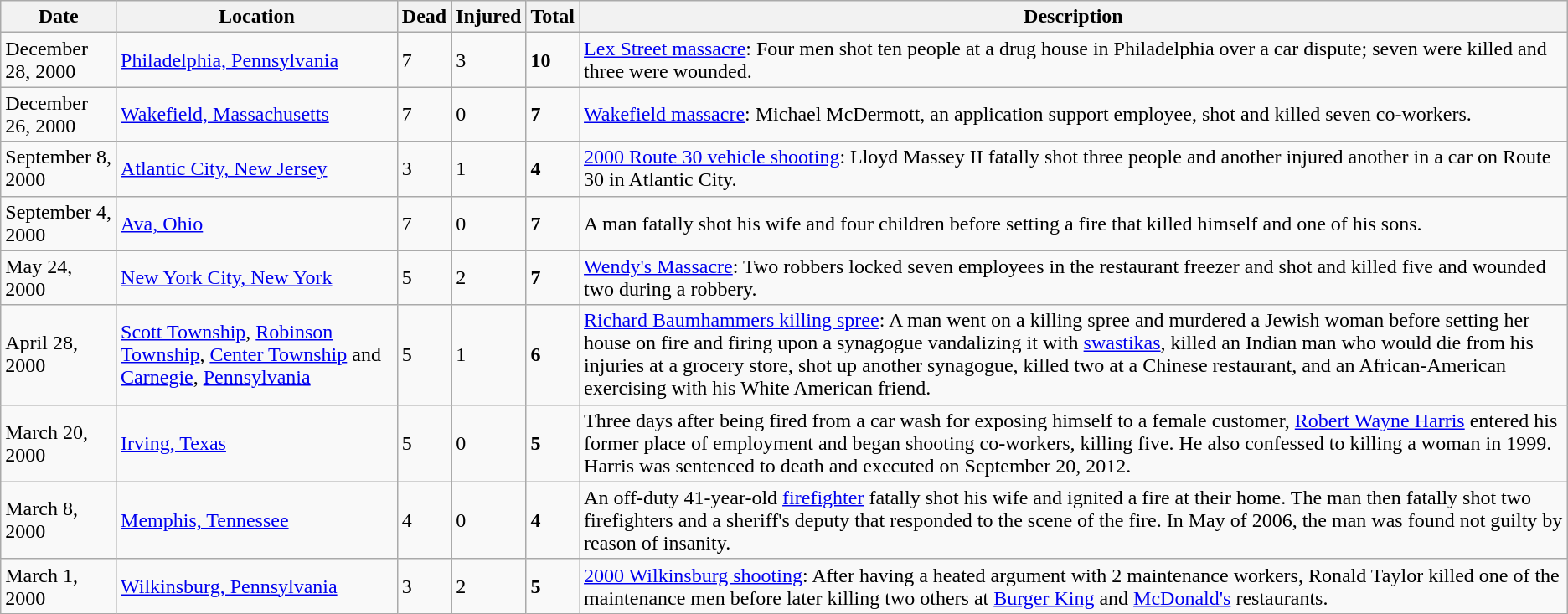<table class="wikitable sortable">
<tr>
<th>Date</th>
<th>Location</th>
<th>Dead</th>
<th>Injured</th>
<th>Total</th>
<th>Description</th>
</tr>
<tr>
<td>December 28, 2000</td>
<td><a href='#'>Philadelphia, Pennsylvania</a></td>
<td>7</td>
<td>3</td>
<td><strong>10</strong></td>
<td><a href='#'>Lex Street massacre</a>: Four men shot ten people at a drug house in Philadelphia over a car dispute; seven were killed and three were wounded.</td>
</tr>
<tr>
<td>December 26, 2000</td>
<td><a href='#'>Wakefield, Massachusetts</a></td>
<td>7</td>
<td>0</td>
<td><strong>7</strong></td>
<td><a href='#'>Wakefield massacre</a>: Michael McDermott, an application support employee, shot and killed seven co-workers.</td>
</tr>
<tr>
<td>September 8, 2000</td>
<td><a href='#'>Atlantic City, New Jersey</a></td>
<td>3</td>
<td>1</td>
<td><strong>4</strong></td>
<td><a href='#'>2000 Route 30 vehicle shooting</a>: Lloyd Massey II fatally shot three people and another injured another in a car on Route 30 in Atlantic City.</td>
</tr>
<tr>
<td>September 4, 2000</td>
<td><a href='#'>Ava, Ohio</a></td>
<td>7</td>
<td>0</td>
<td><strong>7</strong></td>
<td>A man fatally shot his wife and four children before setting a fire that killed himself and one of his sons.</td>
</tr>
<tr>
<td>May 24, 2000</td>
<td><a href='#'>New York City, New York</a></td>
<td>5</td>
<td>2</td>
<td><strong>7</strong></td>
<td><a href='#'>Wendy's Massacre</a>: Two robbers locked seven employees in the restaurant freezer and shot and killed five and wounded two during a robbery.</td>
</tr>
<tr>
<td>April 28, 2000</td>
<td><a href='#'>Scott Township</a>, <a href='#'>Robinson Township</a>, <a href='#'>Center Township</a> and <a href='#'>Carnegie</a>, <a href='#'>Pennsylvania</a></td>
<td>5</td>
<td>1</td>
<td><strong>6</strong></td>
<td><a href='#'>Richard Baumhammers killing spree</a>: A man went on a killing spree and murdered a Jewish woman before setting her house on fire and firing upon a synagogue vandalizing it with <a href='#'>swastikas</a>, killed an Indian man who would die from his injuries at a grocery store, shot up another synagogue, killed two at a Chinese restaurant, and an African-American exercising with his White American friend.</td>
</tr>
<tr>
<td>March 20, 2000</td>
<td><a href='#'>Irving, Texas</a></td>
<td>5</td>
<td>0</td>
<td><strong>5</strong></td>
<td>Three days after being fired from a car wash for exposing himself to a female customer, <a href='#'>Robert Wayne Harris</a> entered his former place of employment and began shooting co-workers, killing five. He also confessed to killing a woman in 1999. Harris was sentenced to death and executed on September 20, 2012.</td>
</tr>
<tr>
<td>March 8, 2000</td>
<td><a href='#'>Memphis, Tennessee</a></td>
<td>4</td>
<td>0</td>
<td><strong>4</strong></td>
<td>An off-duty 41-year-old <a href='#'>firefighter</a> fatally shot his wife and ignited a fire at their home. The man then fatally shot two firefighters and a sheriff's deputy that responded to the scene of the fire. In May of 2006, the man was found not guilty by reason of insanity.</td>
</tr>
<tr>
<td>March 1, 2000</td>
<td><a href='#'>Wilkinsburg, Pennsylvania</a></td>
<td>3</td>
<td>2</td>
<td><strong>5</strong></td>
<td><a href='#'>2000 Wilkinsburg shooting</a>: After having a heated argument with 2 maintenance workers, Ronald Taylor killed one of the maintenance men before later killing two others at <a href='#'>Burger King</a> and <a href='#'>McDonald's</a> restaurants.</td>
</tr>
</table>
